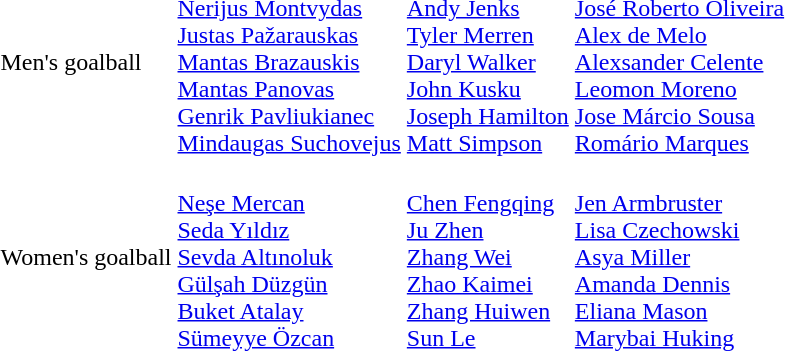<table>
<tr>
<td>Men's goalball<br></td>
<td> <br><a href='#'>Nerijus Montvydas</a> <br><a href='#'>Justas Pažarauskas</a> <br><a href='#'>Mantas Brazauskis</a> <br><a href='#'>Mantas Panovas</a> <br><a href='#'>Genrik Pavliukianec</a> <br><a href='#'>Mindaugas Suchovejus</a></td>
<td> <br><a href='#'>Andy Jenks</a> <br><a href='#'>Tyler Merren</a> <br><a href='#'>Daryl Walker</a> <br><a href='#'>John Kusku</a> <br><a href='#'>Joseph Hamilton</a> <br><a href='#'>Matt Simpson</a></td>
<td> <br><a href='#'>José Roberto Oliveira</a> <br><a href='#'>Alex de Melo</a> <br><a href='#'>Alexsander Celente</a> <br><a href='#'>Leomon Moreno</a> <br><a href='#'>Jose Márcio Sousa</a> <br><a href='#'>Romário Marques</a></td>
</tr>
<tr>
<td>Women's goalball<br></td>
<td> <br><a href='#'>Neşe Mercan</a> <br><a href='#'>Seda Yıldız</a> <br><a href='#'>Sevda Altınoluk</a> <br><a href='#'>Gülşah Düzgün</a> <br><a href='#'>Buket Atalay</a> <br><a href='#'>Sümeyye Özcan</a></td>
<td> <br><a href='#'>Chen Fengqing</a> <br><a href='#'>Ju Zhen</a> <br><a href='#'>Zhang Wei</a> <br><a href='#'>Zhao Kaimei</a> <br><a href='#'>Zhang Huiwen</a> <br><a href='#'>Sun Le</a></td>
<td> <br><a href='#'>Jen Armbruster</a> <br><a href='#'>Lisa Czechowski</a> <br><a href='#'>Asya Miller</a> <br><a href='#'>Amanda Dennis</a> <br><a href='#'>Eliana Mason</a> <br><a href='#'>Marybai Huking</a></td>
</tr>
</table>
